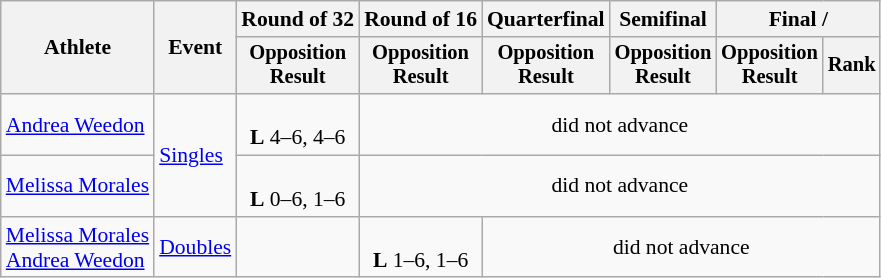<table class=wikitable style=font-size:90%;text-align:center>
<tr>
<th rowspan=2>Athlete</th>
<th rowspan=2>Event</th>
<th>Round of 32</th>
<th>Round of 16</th>
<th>Quarterfinal</th>
<th>Semifinal</th>
<th colspan=2>Final / </th>
</tr>
<tr style=font-size:95%>
<th>Opposition<br>Result</th>
<th>Opposition<br>Result</th>
<th>Opposition<br>Result</th>
<th>Opposition<br>Result</th>
<th>Opposition<br>Result</th>
<th>Rank</th>
</tr>
<tr>
<td align=left><a href='#'>Andrea Weedon</a></td>
<td align=left rowspan=2><a href='#'>Singles</a></td>
<td><br><strong>L</strong> 4–6, 4–6</td>
<td colspan=6>did not advance</td>
</tr>
<tr>
<td align=left><a href='#'>Melissa Morales</a></td>
<td><br><strong>L</strong> 0–6, 1–6</td>
<td colspan=6>did not advance</td>
</tr>
<tr>
<td align=left><a href='#'>Melissa Morales</a><br><a href='#'>Andrea Weedon</a></td>
<td align=left><a href='#'>Doubles</a></td>
<td></td>
<td><br><strong>L</strong> 1–6, 1–6</td>
<td colspan=4>did not advance</td>
</tr>
</table>
